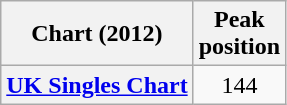<table class="wikitable plainrowheaders">
<tr>
<th scope="col">Chart (2012)</th>
<th scope="col">Peak<br>position</th>
</tr>
<tr>
<th scope="row"><a href='#'>UK Singles Chart</a></th>
<td align="center">144</td>
</tr>
</table>
